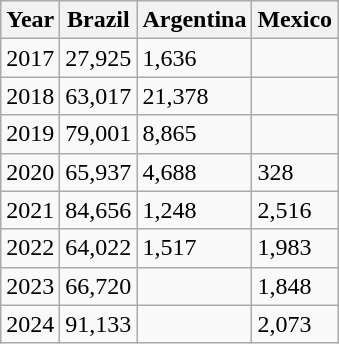<table class="wikitable">
<tr>
<th>Year</th>
<th>Brazil</th>
<th>Argentina</th>
<th>Mexico</th>
</tr>
<tr>
<td>2017</td>
<td>27,925</td>
<td>1,636</td>
<td></td>
</tr>
<tr>
<td>2018</td>
<td>63,017</td>
<td>21,378</td>
<td></td>
</tr>
<tr>
<td>2019</td>
<td>79,001</td>
<td>8,865</td>
<td></td>
</tr>
<tr>
<td>2020</td>
<td>65,937</td>
<td>4,688</td>
<td>328</td>
</tr>
<tr>
<td>2021</td>
<td>84,656</td>
<td>1,248</td>
<td>2,516</td>
</tr>
<tr>
<td>2022</td>
<td>64,022</td>
<td>1,517</td>
<td>1,983</td>
</tr>
<tr>
<td>2023</td>
<td>66,720</td>
<td></td>
<td>1,848</td>
</tr>
<tr>
<td>2024</td>
<td>91,133</td>
<td></td>
<td>2,073</td>
</tr>
</table>
